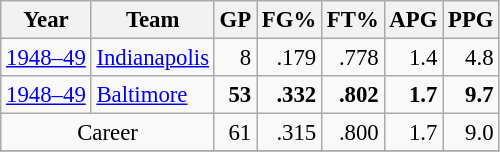<table class="wikitable sortable" style="font-size:95%; text-align:right;">
<tr>
<th>Year</th>
<th>Team</th>
<th>GP</th>
<th>FG%</th>
<th>FT%</th>
<th>APG</th>
<th>PPG</th>
</tr>
<tr>
<td style="text-align:left;"><a href='#'>1948–49</a></td>
<td style="text-align:left;"><a href='#'>Indianapolis</a></td>
<td>8</td>
<td>.179</td>
<td>.778</td>
<td>1.4</td>
<td>4.8</td>
</tr>
<tr>
<td style="text-align:left;"><a href='#'>1948–49</a></td>
<td style="text-align:left;"><a href='#'>Baltimore</a></td>
<td><strong>53</strong></td>
<td><strong>.332</strong></td>
<td><strong>.802</strong></td>
<td><strong>1.7</strong></td>
<td><strong>9.7</strong></td>
</tr>
<tr>
<td style="text-align:center;" colspan="2">Career</td>
<td>61</td>
<td>.315</td>
<td>.800</td>
<td>1.7</td>
<td>9.0</td>
</tr>
<tr>
</tr>
</table>
